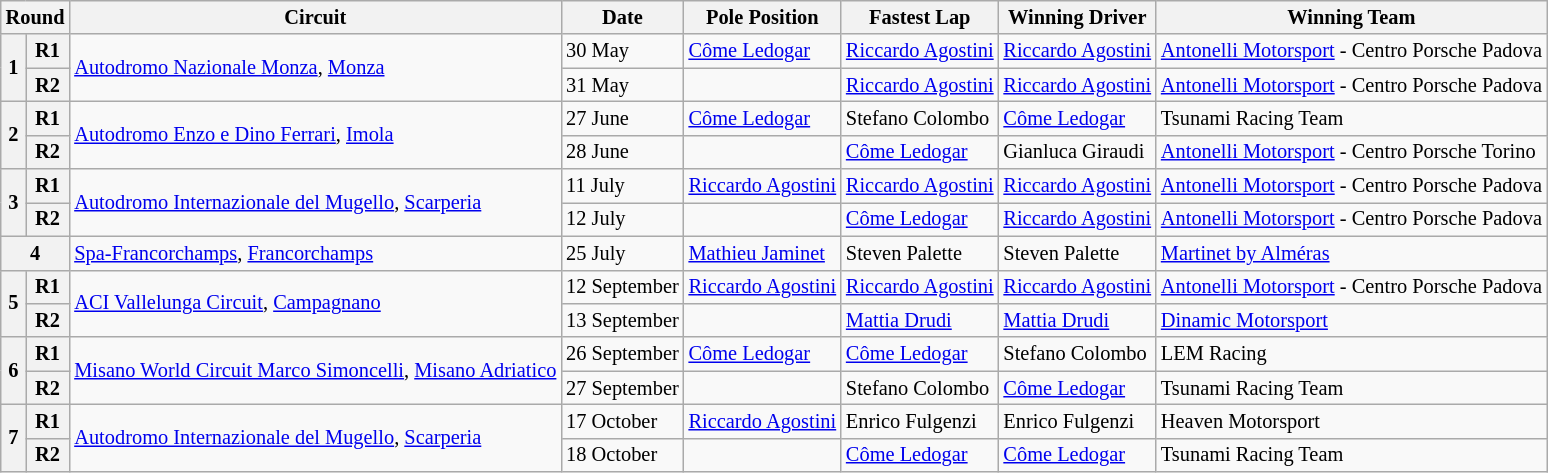<table class="wikitable" style="font-size: 85%">
<tr>
<th colspan=2>Round</th>
<th>Circuit</th>
<th>Date</th>
<th>Pole Position</th>
<th>Fastest Lap</th>
<th>Winning Driver</th>
<th>Winning Team</th>
</tr>
<tr>
<th rowspan=2>1</th>
<th>R1</th>
<td rowspan=2> <a href='#'>Autodromo Nazionale Monza</a>, <a href='#'>Monza</a></td>
<td>30 May</td>
<td> <a href='#'>Côme Ledogar</a></td>
<td> <a href='#'>Riccardo Agostini</a></td>
<td> <a href='#'>Riccardo Agostini</a></td>
<td> <a href='#'>Antonelli Motorsport</a> - Centro Porsche Padova</td>
</tr>
<tr>
<th>R2</th>
<td>31 May</td>
<td></td>
<td> <a href='#'>Riccardo Agostini</a></td>
<td> <a href='#'>Riccardo Agostini</a></td>
<td> <a href='#'>Antonelli Motorsport</a> - Centro Porsche Padova</td>
</tr>
<tr>
<th rowspan=2>2</th>
<th>R1</th>
<td rowspan=2> <a href='#'>Autodromo Enzo e Dino Ferrari</a>, <a href='#'>Imola</a></td>
<td>27 June</td>
<td> <a href='#'>Côme Ledogar</a></td>
<td> Stefano Colombo</td>
<td> <a href='#'>Côme Ledogar</a></td>
<td> Tsunami Racing Team</td>
</tr>
<tr>
<th>R2</th>
<td>28 June</td>
<td></td>
<td> <a href='#'>Côme Ledogar</a></td>
<td> Gianluca Giraudi</td>
<td> <a href='#'>Antonelli Motorsport</a> - Centro Porsche Torino</td>
</tr>
<tr>
<th rowspan=2>3</th>
<th>R1</th>
<td rowspan=2> <a href='#'>Autodromo Internazionale del Mugello</a>, <a href='#'>Scarperia</a></td>
<td>11 July</td>
<td> <a href='#'>Riccardo Agostini</a></td>
<td> <a href='#'>Riccardo Agostini</a></td>
<td> <a href='#'>Riccardo Agostini</a></td>
<td> <a href='#'>Antonelli Motorsport</a> - Centro Porsche Padova</td>
</tr>
<tr>
<th>R2</th>
<td>12 July</td>
<td></td>
<td> <a href='#'>Côme Ledogar</a></td>
<td> <a href='#'>Riccardo Agostini</a></td>
<td> <a href='#'>Antonelli Motorsport</a> - Centro Porsche Padova</td>
</tr>
<tr>
<th colspan=2>4</th>
<td> <a href='#'>Spa-Francorchamps</a>, <a href='#'>Francorchamps</a></td>
<td>25 July</td>
<td> <a href='#'>Mathieu Jaminet</a></td>
<td> Steven Palette</td>
<td> Steven Palette</td>
<td> <a href='#'>Martinet by Alméras</a></td>
</tr>
<tr>
<th rowspan=2>5</th>
<th>R1</th>
<td rowspan=2> <a href='#'>ACI Vallelunga Circuit</a>, <a href='#'>Campagnano</a></td>
<td>12 September</td>
<td> <a href='#'>Riccardo Agostini</a></td>
<td> <a href='#'>Riccardo Agostini</a></td>
<td> <a href='#'>Riccardo Agostini</a></td>
<td> <a href='#'>Antonelli Motorsport</a> - Centro Porsche Padova</td>
</tr>
<tr>
<th>R2</th>
<td>13 September</td>
<td></td>
<td> <a href='#'>Mattia Drudi</a></td>
<td> <a href='#'>Mattia Drudi</a></td>
<td> <a href='#'>Dinamic Motorsport</a></td>
</tr>
<tr>
<th rowspan=2>6</th>
<th>R1</th>
<td rowspan=2> <a href='#'>Misano World Circuit Marco Simoncelli</a>, <a href='#'>Misano Adriatico</a></td>
<td>26 September</td>
<td> <a href='#'>Côme Ledogar</a></td>
<td> <a href='#'>Côme Ledogar</a></td>
<td> Stefano Colombo</td>
<td> LEM Racing</td>
</tr>
<tr>
<th>R2</th>
<td>27 September</td>
<td></td>
<td> Stefano Colombo</td>
<td> <a href='#'>Côme Ledogar</a></td>
<td> Tsunami Racing Team</td>
</tr>
<tr>
<th rowspan=2>7</th>
<th>R1</th>
<td rowspan=2> <a href='#'>Autodromo Internazionale del Mugello</a>, <a href='#'>Scarperia</a></td>
<td>17 October</td>
<td> <a href='#'>Riccardo Agostini</a></td>
<td> Enrico Fulgenzi</td>
<td> Enrico Fulgenzi</td>
<td> Heaven Motorsport</td>
</tr>
<tr>
<th>R2</th>
<td>18 October</td>
<td></td>
<td> <a href='#'>Côme Ledogar</a></td>
<td> <a href='#'>Côme Ledogar</a></td>
<td> Tsunami Racing Team</td>
</tr>
</table>
